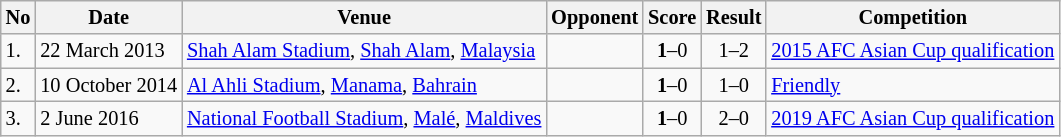<table class="wikitable" style="font-size:85%;">
<tr>
<th>No</th>
<th>Date</th>
<th>Venue</th>
<th>Opponent</th>
<th>Score</th>
<th>Result</th>
<th>Competition</th>
</tr>
<tr>
<td>1.</td>
<td>22 March 2013</td>
<td><a href='#'>Shah Alam Stadium</a>, <a href='#'>Shah Alam</a>, <a href='#'>Malaysia</a></td>
<td></td>
<td align=center><strong>1</strong>–0</td>
<td align=center>1–2</td>
<td><a href='#'>2015 AFC Asian Cup qualification</a></td>
</tr>
<tr>
<td>2.</td>
<td>10 October 2014</td>
<td><a href='#'>Al Ahli Stadium</a>, <a href='#'>Manama</a>, <a href='#'>Bahrain</a></td>
<td></td>
<td align=center><strong>1</strong>–0</td>
<td align=center>1–0</td>
<td><a href='#'>Friendly</a></td>
</tr>
<tr>
<td>3.</td>
<td>2 June 2016</td>
<td><a href='#'>National Football Stadium</a>, <a href='#'>Malé</a>, <a href='#'>Maldives</a></td>
<td></td>
<td align=center><strong>1</strong>–0</td>
<td align=center>2–0</td>
<td><a href='#'>2019 AFC Asian Cup qualification</a></td>
</tr>
</table>
